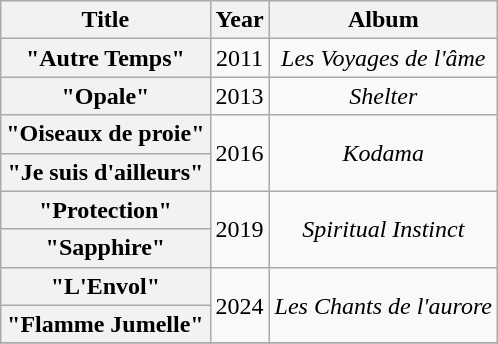<table class="wikitable plainrowheaders" style="text-align:center;">
<tr>
<th scope="col" rowspan="1">Title</th>
<th scope="col" rowspan="1">Year</th>
<th scope="col" rowspan="1">Album</th>
</tr>
<tr>
<th scope="row">"Autre Temps"</th>
<td>2011</td>
<td><em>Les Voyages de l'âme</em></td>
</tr>
<tr>
<th scope="row">"Opale"</th>
<td>2013</td>
<td><em>Shelter</em></td>
</tr>
<tr>
<th scope="row">"Oiseaux de proie"</th>
<td rowspan="2">2016</td>
<td rowspan="2"><em>Kodama</em></td>
</tr>
<tr>
<th scope="row">"Je suis d'ailleurs"</th>
</tr>
<tr>
<th scope="row">"Protection"</th>
<td rowspan="2">2019</td>
<td rowspan="2"><em>Spiritual Instinct</em></td>
</tr>
<tr>
<th scope="row">"Sapphire"</th>
</tr>
<tr>
<th scope="row">"L'Envol"</th>
<td rowspan="2">2024</td>
<td rowspan="2"><em>Les Chants de l'aurore</em></td>
</tr>
<tr>
<th scope="row">"Flamme Jumelle"</th>
</tr>
<tr>
</tr>
</table>
